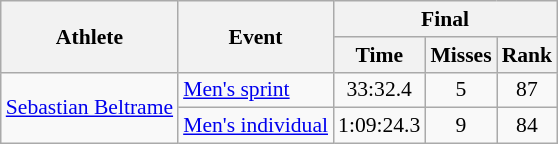<table class="wikitable" style="font-size:90%">
<tr>
<th rowspan="2">Athlete</th>
<th rowspan="2">Event</th>
<th colspan="3">Final</th>
</tr>
<tr>
<th>Time</th>
<th>Misses</th>
<th>Rank</th>
</tr>
<tr>
<td rowspan=2><a href='#'>Sebastian Beltrame</a></td>
<td><a href='#'>Men's sprint</a></td>
<td align="center">33:32.4</td>
<td align="center">5</td>
<td align="center">87</td>
</tr>
<tr>
<td><a href='#'>Men's individual</a></td>
<td align="center">1:09:24.3</td>
<td align="center">9</td>
<td align="center">84</td>
</tr>
</table>
